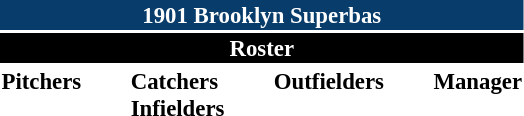<table class="toccolours" style="font-size: 95%;">
<tr>
<th colspan="10" style="background-color: #083c6b; color: white; text-align: center;">1901 Brooklyn Superbas</th>
</tr>
<tr>
<td colspan="10" style="background-color: black; color: white; text-align: center;"><strong>Roster</strong></td>
</tr>
<tr>
<td valign="top"><strong>Pitchers</strong><br>







</td>
<td width="25px"></td>
<td valign="top"><strong>Catchers</strong><br>



<strong>Infielders</strong>





</td>
<td width="25px"></td>
<td valign="top"><strong>Outfielders</strong><br>



</td>
<td width="25px"></td>
<td valign="top"><strong>Manager</strong><br></td>
</tr>
</table>
